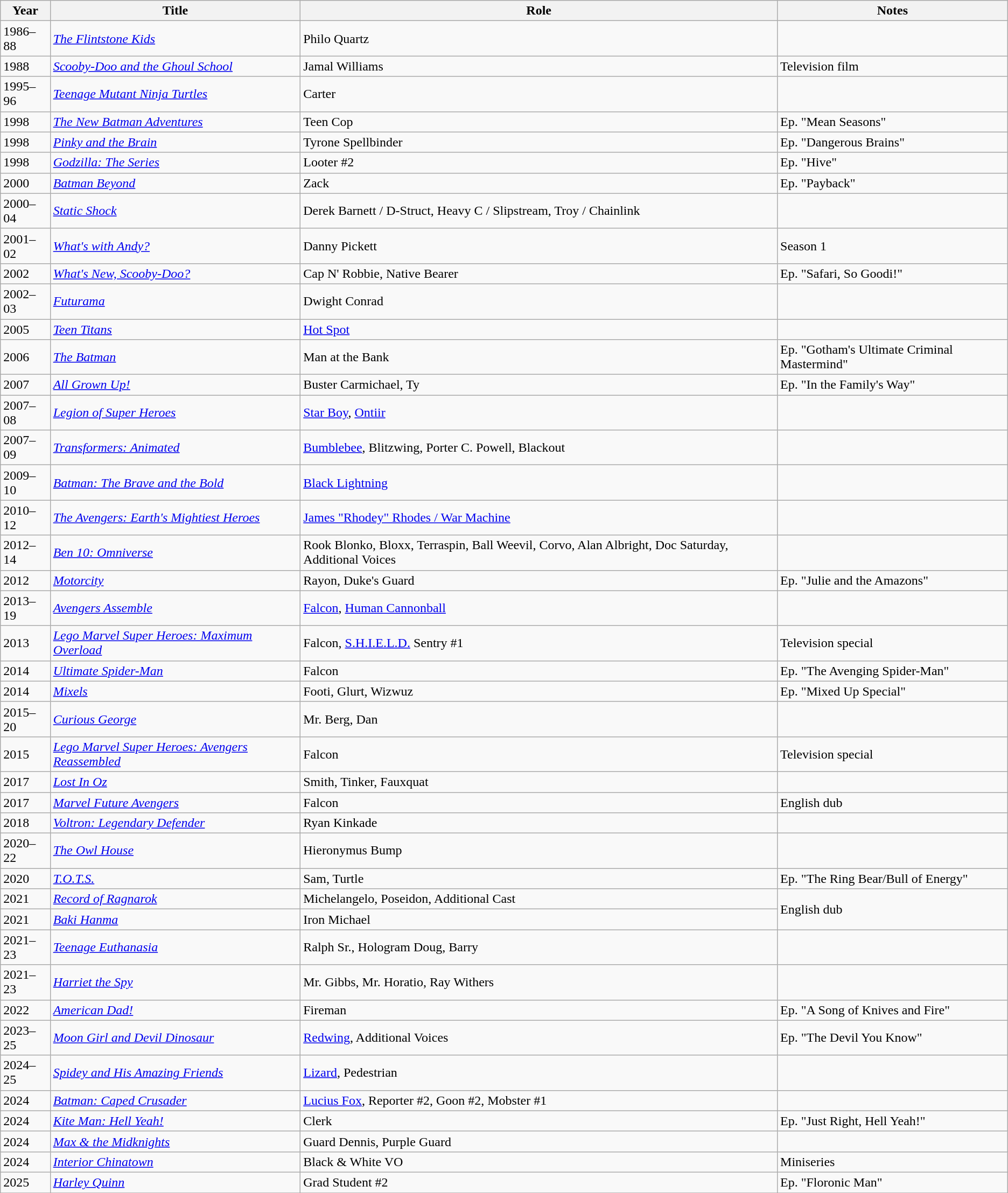<table class="wikitable sortable">
<tr>
<th>Year</th>
<th>Title</th>
<th>Role</th>
<th class="unsortable">Notes</th>
</tr>
<tr>
<td>1986–88</td>
<td><em><a href='#'>The Flintstone Kids</a></em></td>
<td>Philo Quartz</td>
<td></td>
</tr>
<tr>
<td>1988</td>
<td><em><a href='#'>Scooby-Doo and the Ghoul School</a></em></td>
<td>Jamal Williams</td>
<td>Television film</td>
</tr>
<tr>
<td>1995–96</td>
<td><em><a href='#'>Teenage Mutant Ninja Turtles</a></em></td>
<td>Carter</td>
<td></td>
</tr>
<tr>
<td>1998</td>
<td><em><a href='#'>The New Batman Adventures</a></em></td>
<td>Teen Cop</td>
<td>Ep. "Mean Seasons"</td>
</tr>
<tr>
<td>1998</td>
<td><em><a href='#'>Pinky and the Brain</a></em></td>
<td>Tyrone Spellbinder</td>
<td>Ep. "Dangerous Brains"</td>
</tr>
<tr>
<td>1998</td>
<td><em><a href='#'>Godzilla: The Series</a></em></td>
<td>Looter #2</td>
<td>Ep. "Hive"</td>
</tr>
<tr>
<td>2000</td>
<td><em><a href='#'>Batman Beyond</a></em></td>
<td>Zack</td>
<td>Ep. "Payback"</td>
</tr>
<tr>
<td>2000–04</td>
<td><em><a href='#'>Static Shock</a></em></td>
<td>Derek Barnett / D-Struct, Heavy C / Slipstream, Troy / Chainlink</td>
<td></td>
</tr>
<tr>
<td>2001–02</td>
<td><em><a href='#'>What's with Andy?</a></em></td>
<td>Danny Pickett</td>
<td>Season 1</td>
</tr>
<tr>
<td>2002</td>
<td><em><a href='#'>What's New, Scooby-Doo?</a></em></td>
<td>Cap N' Robbie, Native Bearer</td>
<td>Ep. "Safari, So Goodi!"</td>
</tr>
<tr>
<td>2002–03</td>
<td><em><a href='#'>Futurama</a></em></td>
<td>Dwight Conrad</td>
<td></td>
</tr>
<tr>
<td>2005</td>
<td><em><a href='#'>Teen Titans</a></em></td>
<td><a href='#'>Hot Spot</a></td>
<td></td>
</tr>
<tr>
<td>2006</td>
<td><em><a href='#'>The Batman</a></em></td>
<td>Man at the Bank</td>
<td>Ep. "Gotham's Ultimate Criminal Mastermind"</td>
</tr>
<tr>
<td>2007</td>
<td><em><a href='#'>All Grown Up!</a></em></td>
<td>Buster Carmichael, Ty</td>
<td>Ep. "In the Family's Way"</td>
</tr>
<tr>
<td>2007–08</td>
<td><em><a href='#'>Legion of Super Heroes</a></em></td>
<td><a href='#'>Star Boy</a>, <a href='#'>Ontiir</a></td>
<td></td>
</tr>
<tr>
<td>2007–09</td>
<td><em><a href='#'>Transformers: Animated</a></em></td>
<td><a href='#'>Bumblebee</a>, Blitzwing, Porter C. Powell, Blackout</td>
<td></td>
</tr>
<tr>
<td>2009–10</td>
<td><em><a href='#'>Batman: The Brave and the Bold</a></em></td>
<td><a href='#'>Black Lightning</a></td>
<td></td>
</tr>
<tr>
<td>2010–12</td>
<td><em><a href='#'>The Avengers: Earth's Mightiest Heroes</a></em></td>
<td><a href='#'>James "Rhodey" Rhodes / War Machine</a></td>
<td></td>
</tr>
<tr>
<td>2012–14</td>
<td><em><a href='#'>Ben 10: Omniverse</a></em></td>
<td>Rook Blonko, Bloxx, Terraspin, Ball Weevil, Corvo, Alan Albright, Doc Saturday, Additional Voices</td>
<td></td>
</tr>
<tr>
<td>2012</td>
<td><em><a href='#'>Motorcity</a></em></td>
<td>Rayon, Duke's Guard</td>
<td>Ep. "Julie and the Amazons"</td>
</tr>
<tr>
<td>2013–19</td>
<td><em><a href='#'>Avengers Assemble</a></em></td>
<td><a href='#'>Falcon</a>, <a href='#'>Human Cannonball</a></td>
<td></td>
</tr>
<tr>
<td>2013</td>
<td><em><a href='#'>Lego Marvel Super Heroes: Maximum Overload</a></em></td>
<td>Falcon, <a href='#'>S.H.I.E.L.D.</a> Sentry #1</td>
<td>Television special</td>
</tr>
<tr>
<td>2014</td>
<td><em><a href='#'>Ultimate Spider-Man</a></em></td>
<td>Falcon</td>
<td>Ep. "The Avenging Spider-Man"</td>
</tr>
<tr>
<td>2014</td>
<td><em><a href='#'>Mixels</a></em></td>
<td>Footi, Glurt, Wizwuz</td>
<td>Ep. "Mixed Up Special"</td>
</tr>
<tr>
<td>2015–20</td>
<td><em><a href='#'>Curious George</a></em></td>
<td>Mr. Berg, Dan</td>
<td></td>
</tr>
<tr>
<td>2015</td>
<td><em><a href='#'>Lego Marvel Super Heroes: Avengers Reassembled</a></em></td>
<td>Falcon</td>
<td>Television special</td>
</tr>
<tr>
<td>2017</td>
<td><em><a href='#'>Lost In Oz</a></em></td>
<td>Smith, Tinker, Fauxquat</td>
<td></td>
</tr>
<tr>
<td>2017</td>
<td><em><a href='#'>Marvel Future Avengers</a></em></td>
<td>Falcon</td>
<td>English dub</td>
</tr>
<tr>
<td>2018</td>
<td><em><a href='#'>Voltron: Legendary Defender</a></em></td>
<td>Ryan Kinkade</td>
<td></td>
</tr>
<tr>
<td>2020–22</td>
<td><em><a href='#'>The Owl House</a></em></td>
<td>Hieronymus Bump</td>
<td></td>
</tr>
<tr>
<td>2020</td>
<td><em><a href='#'>T.O.T.S.</a></em></td>
<td>Sam, Turtle</td>
<td>Ep. "The Ring Bear/Bull of Energy"</td>
</tr>
<tr>
<td>2021</td>
<td><em><a href='#'>Record of Ragnarok</a></em></td>
<td>Michelangelo, Poseidon, Additional Cast</td>
<td rowspan="2">English dub</td>
</tr>
<tr>
<td>2021</td>
<td><em><a href='#'>Baki Hanma</a></em></td>
<td>Iron Michael</td>
</tr>
<tr>
<td>2021–23</td>
<td><em><a href='#'>Teenage Euthanasia</a></em></td>
<td>Ralph Sr., Hologram Doug, Barry</td>
<td></td>
</tr>
<tr>
<td>2021–23</td>
<td><em><a href='#'>Harriet the Spy</a></em></td>
<td>Mr. Gibbs, Mr. Horatio, Ray Withers</td>
<td></td>
</tr>
<tr>
<td>2022</td>
<td><em><a href='#'>American Dad!</a></em></td>
<td>Fireman</td>
<td>Ep. "A Song of Knives and Fire"</td>
</tr>
<tr>
<td>2023–25</td>
<td><em><a href='#'>Moon Girl and Devil Dinosaur</a></em></td>
<td><a href='#'>Redwing</a>, Additional Voices</td>
<td>Ep. "The Devil You Know"</td>
</tr>
<tr>
<td>2024–25</td>
<td><em><a href='#'>Spidey and His Amazing Friends</a></em></td>
<td><a href='#'>Lizard</a>, Pedestrian</td>
<td></td>
</tr>
<tr>
<td>2024</td>
<td><em><a href='#'>Batman: Caped Crusader</a></em></td>
<td><a href='#'>Lucius Fox</a>, Reporter #2, Goon #2, Mobster #1</td>
<td></td>
</tr>
<tr>
<td>2024</td>
<td><em><a href='#'>Kite Man: Hell Yeah!</a></em></td>
<td>Clerk</td>
<td>Ep. "Just Right, Hell Yeah!"</td>
</tr>
<tr>
<td>2024</td>
<td><em><a href='#'>Max & the Midknights</a></em></td>
<td>Guard Dennis, Purple Guard</td>
<td></td>
</tr>
<tr>
<td>2024</td>
<td><em><a href='#'>Interior Chinatown</a></em></td>
<td>Black & White VO</td>
<td>Miniseries</td>
</tr>
<tr>
<td>2025</td>
<td><em><a href='#'>Harley Quinn</a></em></td>
<td>Grad Student #2</td>
<td>Ep. "Floronic Man"</td>
</tr>
<tr>
</tr>
</table>
